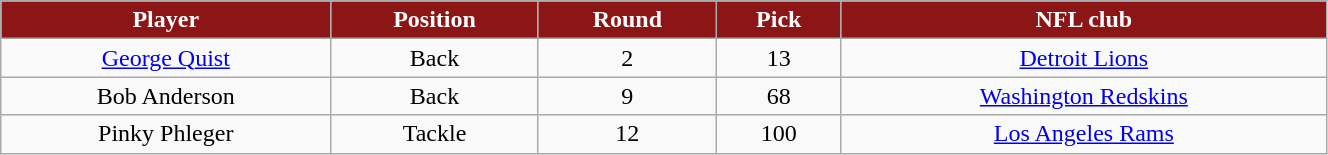<table class="wikitable" width="70%">
<tr align="center"  style="background: #8C1515;color:#FFFFFF;">
<td><strong>Player</strong></td>
<td><strong>Position</strong></td>
<td><strong>Round</strong></td>
<td><strong>Pick</strong></td>
<td><strong>NFL club</strong></td>
</tr>
<tr align="center" bgcolor="">
<td><a href='#'>George Quist</a></td>
<td>Back</td>
<td>2</td>
<td>13</td>
<td><a href='#'>Detroit Lions</a></td>
</tr>
<tr align="center" bgcolor="">
<td>Bob Anderson</td>
<td>Back</td>
<td>9</td>
<td>68</td>
<td><a href='#'>Washington Redskins</a></td>
</tr>
<tr align="center" bgcolor="">
<td>Pinky Phleger</td>
<td>Tackle</td>
<td>12</td>
<td>100</td>
<td><a href='#'>Los Angeles Rams</a></td>
</tr>
</table>
